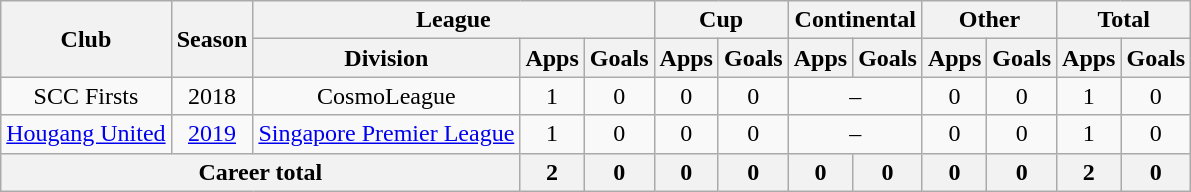<table class="wikitable" style="text-align: center">
<tr>
<th rowspan="2">Club</th>
<th rowspan="2">Season</th>
<th colspan="3">League</th>
<th colspan="2">Cup</th>
<th colspan="2">Continental</th>
<th colspan="2">Other</th>
<th colspan="2">Total</th>
</tr>
<tr>
<th>Division</th>
<th>Apps</th>
<th>Goals</th>
<th>Apps</th>
<th>Goals</th>
<th>Apps</th>
<th>Goals</th>
<th>Apps</th>
<th>Goals</th>
<th>Apps</th>
<th>Goals</th>
</tr>
<tr>
<td>SCC Firsts</td>
<td>2018</td>
<td>CosmoLeague</td>
<td>1</td>
<td>0</td>
<td>0</td>
<td>0</td>
<td colspan="2">–</td>
<td>0</td>
<td>0</td>
<td>1</td>
<td>0</td>
</tr>
<tr>
<td><a href='#'>Hougang United</a></td>
<td><a href='#'>2019</a></td>
<td><a href='#'>Singapore Premier League</a></td>
<td>1</td>
<td>0</td>
<td>0</td>
<td>0</td>
<td colspan="2">–</td>
<td>0</td>
<td>0</td>
<td>1</td>
<td>0</td>
</tr>
<tr>
<th colspan=3>Career total</th>
<th>2</th>
<th>0</th>
<th>0</th>
<th>0</th>
<th>0</th>
<th>0</th>
<th>0</th>
<th>0</th>
<th>2</th>
<th>0</th>
</tr>
</table>
